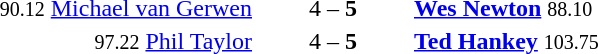<table style="text-align:center">
<tr>
<th width=223></th>
<th width=100></th>
<th width=223></th>
</tr>
<tr>
<td align=right><small>90.12</small> <a href='#'>Michael van Gerwen</a> </td>
<td>4 – <strong>5</strong></td>
<td align=left> <strong><a href='#'>Wes Newton</a></strong> <small>88.10</small></td>
</tr>
<tr>
<td align=right><small>97.22</small> <a href='#'>Phil Taylor</a> </td>
<td>4 – <strong>5</strong></td>
<td align=left> <strong><a href='#'>Ted Hankey</a></strong> <small>103.75</small></td>
</tr>
</table>
